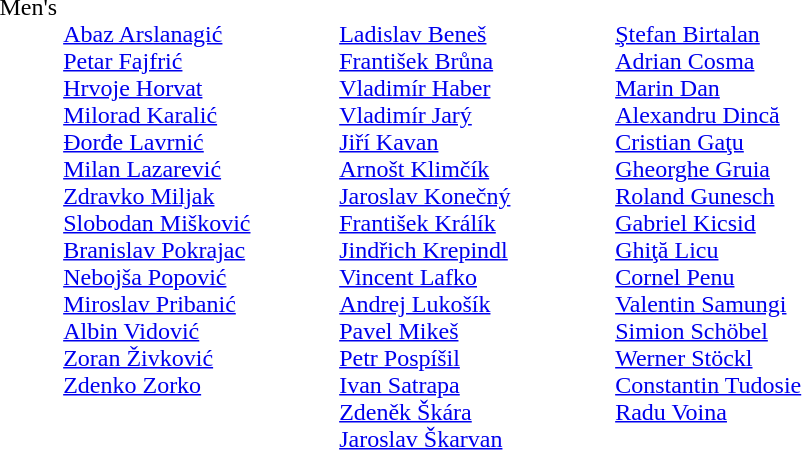<table>
<tr valign=top>
<td>Men's</td>
<td width=180><br><a href='#'>Abaz Arslanagić</a><br><a href='#'>Petar Fajfrić</a><br><a href='#'>Hrvoje Horvat</a><br><a href='#'>Milorad Karalić</a><br><a href='#'>Đorđe Lavrnić</a><br><a href='#'>Milan Lazarević</a><br><a href='#'>Zdravko Miljak</a><br><a href='#'>Slobodan Mišković</a><br><a href='#'>Branislav Pokrajac</a><br><a href='#'>Nebojša Popović</a><br><a href='#'>Miroslav Pribanić</a><br><a href='#'>Albin Vidović</a><br><a href='#'>Zoran Živković</a><br><a href='#'>Zdenko Zorko</a></td>
<td width=180><br><a href='#'>Ladislav Beneš</a><br><a href='#'>František Brůna</a><br><a href='#'>Vladimír Haber</a><br><a href='#'>Vladimír Jarý</a><br><a href='#'>Jiří Kavan</a><br><a href='#'>Arnošt Klimčík</a><br><a href='#'>Jaroslav Konečný</a><br><a href='#'>František Králík</a><br><a href='#'>Jindřich Krepindl</a><br><a href='#'>Vincent Lafko</a><br><a href='#'>Andrej Lukošík</a><br><a href='#'>Pavel Mikeš</a><br><a href='#'>Petr Pospíšil</a><br><a href='#'>Ivan Satrapa</a><br><a href='#'>Zdeněk Škára</a><br><a href='#'>Jaroslav Škarvan</a></td>
<td width=180><br><a href='#'>Ştefan Birtalan</a><br><a href='#'>Adrian Cosma</a><br><a href='#'>Marin Dan</a><br><a href='#'>Alexandru Dincă</a><br><a href='#'>Cristian Gaţu</a><br><a href='#'>Gheorghe Gruia</a><br><a href='#'>Roland Gunesch</a><br><a href='#'>Gabriel Kicsid</a><br><a href='#'>Ghiţă Licu</a><br><a href='#'>Cornel Penu</a><br><a href='#'>Valentin Samungi</a><br><a href='#'>Simion Schöbel</a><br><a href='#'>Werner Stöckl</a><br><a href='#'>Constantin Tudosie</a><br><a href='#'>Radu Voina</a></td>
</tr>
</table>
